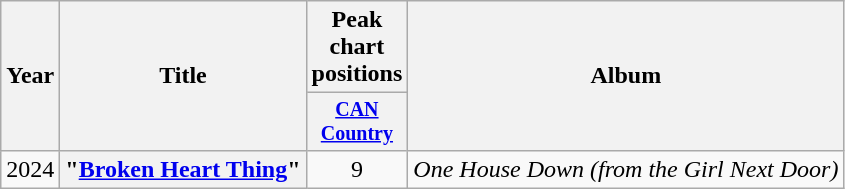<table class="wikitable plainrowheaders" style="text-align:center;">
<tr>
<th scope="col" rowspan="2">Year</th>
<th scope="col" rowspan="2">Title</th>
<th scope="col" colspan="1">Peak chart positions</th>
<th scope="col" rowspan="2">Album</th>
</tr>
<tr style="font-size:smaller;">
<th scope="col" style="width:4em;"><a href='#'>CAN Country</a><br></th>
</tr>
<tr>
<td>2024</td>
<th scope="row">"<a href='#'>Broken Heart Thing</a>"<br></th>
<td>9</td>
<td><em>One House Down (from the Girl Next Door)</em></td>
</tr>
</table>
